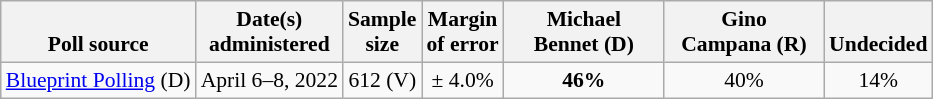<table class="wikitable" style="font-size:90%;text-align:center;">
<tr valign=bottom>
<th>Poll source</th>
<th>Date(s)<br>administered</th>
<th>Sample<br>size</th>
<th>Margin<br>of error</th>
<th style="width:100px;">Michael<br>Bennet (D)</th>
<th style="width:100px;">Gino<br>Campana (R)</th>
<th>Undecided</th>
</tr>
<tr>
<td style="text-align:left;"><a href='#'>Blueprint Polling</a> (D)</td>
<td>April 6–8, 2022</td>
<td>612 (V)</td>
<td>± 4.0%</td>
<td><strong>46%</strong></td>
<td>40%</td>
<td>14%</td>
</tr>
</table>
